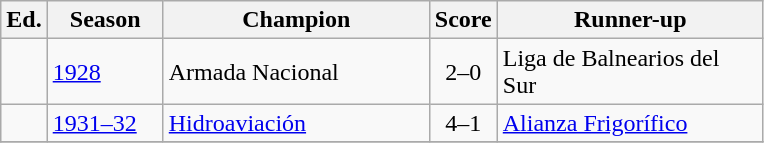<table class="wikitable sortable">
<tr>
<th width=px>Ed.</th>
<th width="70">Season</th>
<th width="170">Champion</th>
<th scope=col>Score</th>
<th width="170">Runner-up</th>
</tr>
<tr>
<td></td>
<td><a href='#'>1928</a></td>
<td>Armada Nacional </td>
<td align=center>2–0</td>
<td>Liga de Balnearios del Sur</td>
</tr>
<tr>
<td></td>
<td><a href='#'>1931–32</a></td>
<td><a href='#'>Hidroaviación</a> </td>
<td align=center>4–1</td>
<td><a href='#'>Alianza Frigorífico</a></td>
</tr>
<tr>
</tr>
</table>
